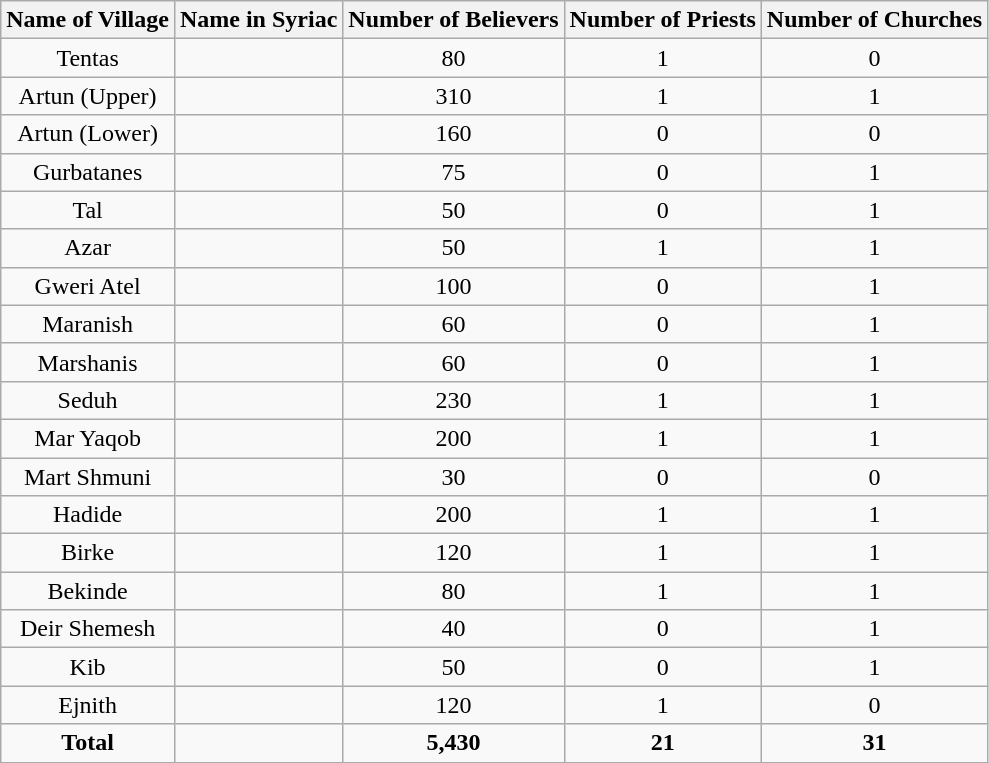<table class="wikitable" style="text-align:center">
<tr>
<th>Name of Village</th>
<th>Name in Syriac</th>
<th>Number of Believers</th>
<th>Number of Priests</th>
<th>Number of Churches</th>
</tr>
<tr>
<td>Tentas</td>
<td></td>
<td>80</td>
<td>1</td>
<td>0</td>
</tr>
<tr>
<td>Artun (Upper)</td>
<td></td>
<td>310</td>
<td>1</td>
<td>1</td>
</tr>
<tr>
<td>Artun (Lower)</td>
<td></td>
<td>160</td>
<td>0</td>
<td>0</td>
</tr>
<tr>
<td>Gurbatanes</td>
<td></td>
<td>75</td>
<td>0</td>
<td>1</td>
</tr>
<tr>
<td>Tal</td>
<td></td>
<td>50</td>
<td>0</td>
<td>1</td>
</tr>
<tr>
<td>Azar</td>
<td></td>
<td>50</td>
<td>1</td>
<td>1</td>
</tr>
<tr>
<td>Gweri Atel</td>
<td></td>
<td>100</td>
<td>0</td>
<td>1</td>
</tr>
<tr>
<td>Maranish</td>
<td></td>
<td>60</td>
<td>0</td>
<td>1</td>
</tr>
<tr>
<td>Marshanis</td>
<td></td>
<td>60</td>
<td>0</td>
<td>1</td>
</tr>
<tr>
<td>Seduh</td>
<td></td>
<td>230</td>
<td>1</td>
<td>1</td>
</tr>
<tr>
<td>Mar Yaqob</td>
<td></td>
<td>200</td>
<td>1</td>
<td>1</td>
</tr>
<tr>
<td>Mart Shmuni</td>
<td></td>
<td>30</td>
<td>0</td>
<td>0</td>
</tr>
<tr>
<td>Hadide</td>
<td></td>
<td>200</td>
<td>1</td>
<td>1</td>
</tr>
<tr>
<td>Birke</td>
<td></td>
<td>120</td>
<td>1</td>
<td>1</td>
</tr>
<tr>
<td>Bekinde</td>
<td></td>
<td>80</td>
<td>1</td>
<td>1</td>
</tr>
<tr>
<td>Deir Shemesh</td>
<td></td>
<td>40</td>
<td>0</td>
<td>1</td>
</tr>
<tr>
<td>Kib</td>
<td></td>
<td>50</td>
<td>0</td>
<td>1</td>
</tr>
<tr>
<td>Ejnith</td>
<td></td>
<td>120</td>
<td>1</td>
<td>0</td>
</tr>
<tr>
<td><strong>Total</strong></td>
<td></td>
<td><strong>5,430</strong></td>
<td><strong>21</strong></td>
<td><strong>31</strong></td>
</tr>
</table>
